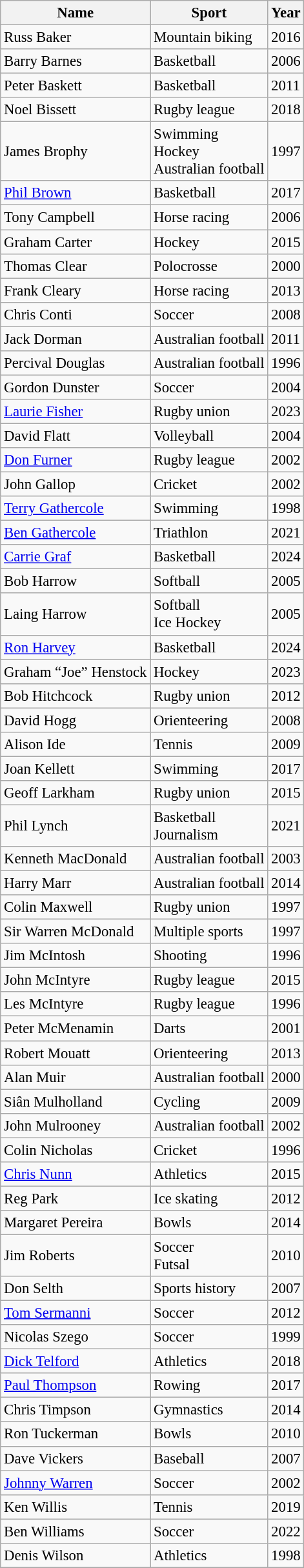<table class="wikitable sortable" style="font-size:95%; float:center">
<tr>
<th>Name</th>
<th>Sport</th>
<th>Year</th>
</tr>
<tr>
<td>Russ Baker</td>
<td>Mountain biking</td>
<td>2016</td>
</tr>
<tr>
<td>Barry Barnes</td>
<td>Basketball</td>
<td>2006</td>
</tr>
<tr>
<td>Peter Baskett</td>
<td>Basketball</td>
<td>2011</td>
</tr>
<tr>
<td>Noel Bissett</td>
<td>Rugby league</td>
<td>2018</td>
</tr>
<tr>
<td>James Brophy</td>
<td>Swimming <br> Hockey <br> Australian football</td>
<td>1997</td>
</tr>
<tr>
<td><a href='#'>Phil Brown</a></td>
<td>Basketball</td>
<td>2017</td>
</tr>
<tr>
<td>Tony Campbell</td>
<td>Horse racing</td>
<td>2006</td>
</tr>
<tr>
<td>Graham Carter</td>
<td>Hockey</td>
<td>2015</td>
</tr>
<tr>
<td>Thomas Clear</td>
<td>Polocrosse</td>
<td>2000</td>
</tr>
<tr>
<td>Frank Cleary</td>
<td>Horse racing</td>
<td>2013</td>
</tr>
<tr>
<td>Chris Conti</td>
<td>Soccer</td>
<td>2008</td>
</tr>
<tr>
<td>Jack Dorman</td>
<td>Australian football</td>
<td>2011</td>
</tr>
<tr>
<td>Percival Douglas</td>
<td>Australian football</td>
<td>1996</td>
</tr>
<tr>
<td>Gordon Dunster</td>
<td>Soccer</td>
<td>2004</td>
</tr>
<tr>
<td><a href='#'>Laurie Fisher</a></td>
<td>Rugby union</td>
<td>2023</td>
</tr>
<tr>
<td>David Flatt</td>
<td>Volleyball</td>
<td>2004</td>
</tr>
<tr>
<td><a href='#'>Don Furner</a></td>
<td>Rugby league</td>
<td>2002</td>
</tr>
<tr>
<td>John Gallop</td>
<td>Cricket</td>
<td>2002</td>
</tr>
<tr>
<td><a href='#'>Terry Gathercole</a></td>
<td>Swimming</td>
<td>1998</td>
</tr>
<tr>
<td><a href='#'>Ben Gathercole</a></td>
<td>Triathlon</td>
<td>2021</td>
</tr>
<tr>
<td><a href='#'>Carrie Graf</a></td>
<td>Basketball</td>
<td>2024</td>
</tr>
<tr>
<td>Bob Harrow</td>
<td>Softball</td>
<td>2005</td>
</tr>
<tr>
<td>Laing Harrow</td>
<td>Softball <br> Ice Hockey</td>
<td>2005</td>
</tr>
<tr>
<td><a href='#'>Ron Harvey</a></td>
<td>Basketball</td>
<td>2024</td>
</tr>
<tr>
<td>Graham “Joe” Henstock</td>
<td>Hockey</td>
<td>2023</td>
</tr>
<tr>
<td>Bob Hitchcock</td>
<td>Rugby union</td>
<td>2012</td>
</tr>
<tr>
<td>David Hogg</td>
<td>Orienteering</td>
<td>2008</td>
</tr>
<tr>
<td>Alison Ide</td>
<td>Tennis</td>
<td>2009</td>
</tr>
<tr>
<td>Joan Kellett</td>
<td>Swimming</td>
<td>2017</td>
</tr>
<tr>
<td>Geoff Larkham</td>
<td>Rugby union</td>
<td>2015</td>
</tr>
<tr>
<td>Phil Lynch</td>
<td>Basketball <br> Journalism</td>
<td>2021</td>
</tr>
<tr>
<td>Kenneth MacDonald</td>
<td>Australian football</td>
<td>2003</td>
</tr>
<tr>
<td>Harry Marr</td>
<td>Australian football</td>
<td>2014</td>
</tr>
<tr>
<td>Colin Maxwell</td>
<td>Rugby union</td>
<td>1997</td>
</tr>
<tr>
<td>Sir Warren McDonald</td>
<td>Multiple sports</td>
<td>1997</td>
</tr>
<tr>
<td>Jim McIntosh</td>
<td>Shooting</td>
<td>1996</td>
</tr>
<tr>
<td>John McIntyre</td>
<td>Rugby league</td>
<td>2015</td>
</tr>
<tr>
<td>Les McIntyre</td>
<td>Rugby league</td>
<td>1996</td>
</tr>
<tr>
<td>Peter McMenamin</td>
<td>Darts</td>
<td>2001</td>
</tr>
<tr>
<td>Robert Mouatt</td>
<td>Orienteering</td>
<td>2013</td>
</tr>
<tr>
<td>Alan Muir</td>
<td>Australian football</td>
<td>2000</td>
</tr>
<tr>
<td>Siân Mulholland</td>
<td>Cycling</td>
<td>2009</td>
</tr>
<tr>
<td>John Mulrooney</td>
<td>Australian football</td>
<td>2002</td>
</tr>
<tr>
<td>Colin Nicholas</td>
<td>Cricket</td>
<td>1996</td>
</tr>
<tr>
<td><a href='#'>Chris Nunn</a></td>
<td>Athletics</td>
<td>2015</td>
</tr>
<tr>
<td>Reg Park</td>
<td>Ice skating</td>
<td>2012</td>
</tr>
<tr>
<td>Margaret Pereira</td>
<td>Bowls</td>
<td>2014</td>
</tr>
<tr>
<td>Jim Roberts</td>
<td>Soccer <br> Futsal</td>
<td>2010</td>
</tr>
<tr>
<td>Don Selth</td>
<td>Sports history</td>
<td>2007</td>
</tr>
<tr>
<td><a href='#'>Tom Sermanni</a></td>
<td>Soccer</td>
<td>2012</td>
</tr>
<tr>
<td>Nicolas Szego</td>
<td>Soccer</td>
<td>1999</td>
</tr>
<tr>
<td><a href='#'>Dick Telford</a></td>
<td>Athletics</td>
<td>2018</td>
</tr>
<tr>
<td><a href='#'>Paul Thompson</a></td>
<td>Rowing</td>
<td>2017</td>
</tr>
<tr>
<td>Chris Timpson</td>
<td>Gymnastics</td>
<td>2014</td>
</tr>
<tr>
<td>Ron Tuckerman</td>
<td>Bowls</td>
<td>2010</td>
</tr>
<tr>
<td>Dave Vickers</td>
<td>Baseball</td>
<td>2007</td>
</tr>
<tr>
<td><a href='#'>Johnny Warren</a></td>
<td>Soccer</td>
<td>2002</td>
</tr>
<tr>
<td>Ken Willis</td>
<td>Tennis</td>
<td>2019</td>
</tr>
<tr>
<td>Ben Williams</td>
<td>Soccer</td>
<td>2022</td>
</tr>
<tr>
<td>Denis Wilson</td>
<td>Athletics</td>
<td>1998</td>
</tr>
<tr>
</tr>
</table>
